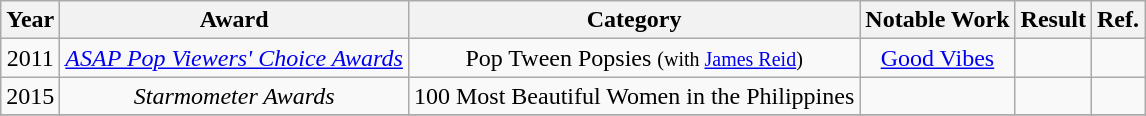<table class="wikitable" style="text-align:center">
<tr>
<th>Year</th>
<th>Award</th>
<th>Category</th>
<th>Notable Work</th>
<th>Result</th>
<th>Ref.</th>
</tr>
<tr>
<td>2011</td>
<td><em><a href='#'>ASAP Pop Viewers' Choice Awards</a></em></td>
<td>Pop Tween Popsies <small>(with <a href='#'>James Reid</a>)</small></td>
<td><a href='#'>Good Vibes</a></td>
<td></td>
<td></td>
</tr>
<tr>
<td>2015</td>
<td><em>Starmometer Awards</em></td>
<td>100 Most Beautiful Women in the Philippines</td>
<td></td>
<td></td>
<td></td>
</tr>
<tr>
</tr>
</table>
